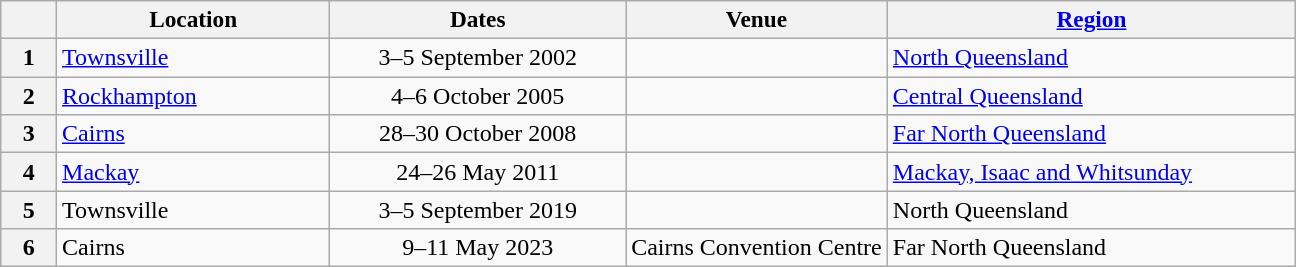<table class="wikitable">
<tr style="font-size: 97%;">
<th width=30px></th>
<th width=175px>Location</th>
<th width=190px>Dates</th>
<th>Venue</th>
<th width=265px><a href='#'>Region</a></th>
</tr>
<tr>
<th>1</th>
<td><a href='#'>Townsville</a></td>
<td align=center>3–5 September 2002</td>
<td></td>
<td><a href='#'>North Queensland</a></td>
</tr>
<tr>
<th>2</th>
<td><a href='#'>Rockhampton</a></td>
<td align=center>4–6 October 2005</td>
<td></td>
<td><a href='#'>Central Queensland</a></td>
</tr>
<tr>
<th>3</th>
<td><a href='#'>Cairns</a></td>
<td align=center>28–30 October 2008</td>
<td></td>
<td><a href='#'>Far North Queensland</a></td>
</tr>
<tr>
<th>4</th>
<td><a href='#'>Mackay</a></td>
<td align=center>24–26 May 2011</td>
<td></td>
<td><a href='#'>Mackay, Isaac and Whitsunday</a></td>
</tr>
<tr>
<th>5</th>
<td>Townsville</td>
<td align=center>3–5 September 2019</td>
<td></td>
<td>North Queensland</td>
</tr>
<tr>
<th>6</th>
<td>Cairns</td>
<td align=center>9–11 May 2023</td>
<td>Cairns Convention Centre</td>
<td>Far North Queensland</td>
</tr>
</table>
